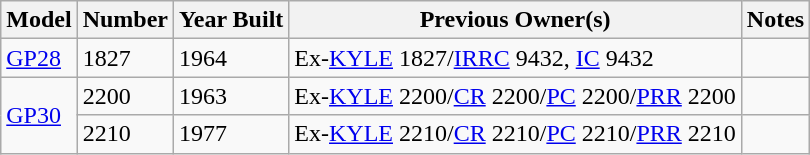<table class="wikitable">
<tr>
<th>Model</th>
<th>Number</th>
<th>Year Built</th>
<th>Previous Owner(s)</th>
<th>Notes</th>
</tr>
<tr>
<td><a href='#'>GP28</a></td>
<td>1827</td>
<td>1964</td>
<td>Ex-<a href='#'>KYLE</a> 1827/<a href='#'>IRRC</a> 9432, <a href='#'>IC</a> 9432</td>
<td></td>
</tr>
<tr>
<td rowspan="2"><a href='#'>GP30</a></td>
<td>2200</td>
<td>1963</td>
<td>Ex-<a href='#'>KYLE</a> 2200/<a href='#'>CR</a> 2200/<a href='#'>PC</a> 2200/<a href='#'>PRR</a> 2200</td>
<td></td>
</tr>
<tr>
<td>2210</td>
<td>1977</td>
<td>Ex-<a href='#'>KYLE</a> 2210/<a href='#'>CR</a> 2210/<a href='#'>PC</a> 2210/<a href='#'>PRR</a> 2210</td>
<td></td>
</tr>
</table>
